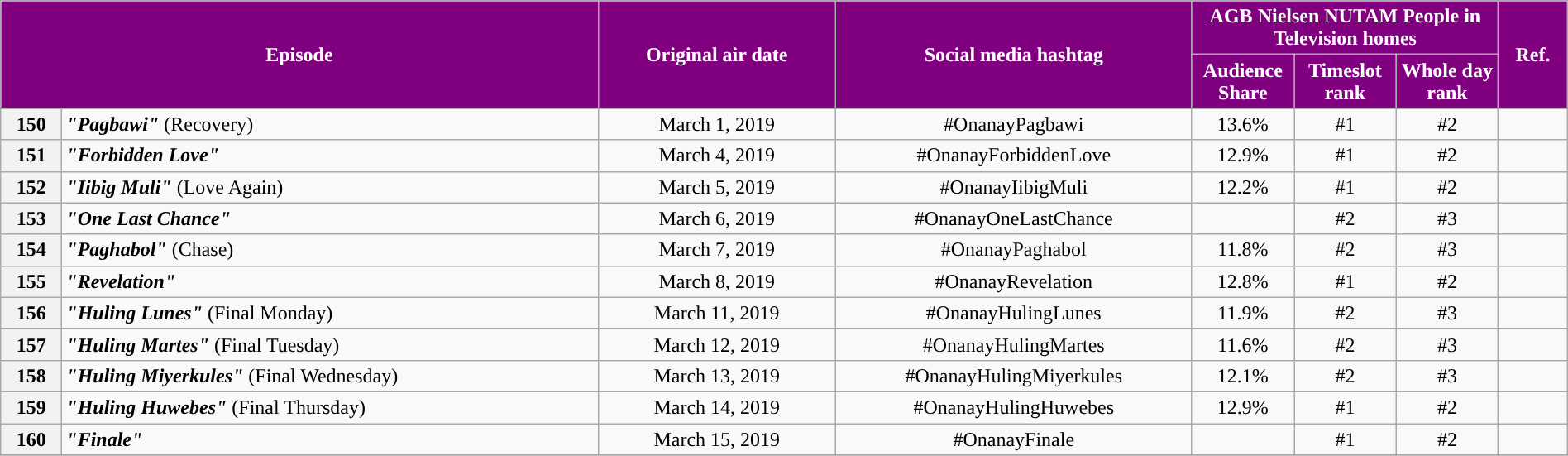<table class="wikitable" style="text-align:center; font-size:100%; line-height:18px;" width="100%">
<tr>
<th style="background-color:#800080; color:#ffffff;" colspan="2" rowspan="2">Episode</th>
<th style="background-color:#800080; color:white" rowspan="2">Original air date</th>
<th style="background-color:#800080; color:white" rowspan="2">Social media hashtag</th>
<th style="background-color:#800080; color:#ffffff;" colspan="3">AGB Nielsen NUTAM People in Television homes</th>
<th style="background-color:#800080; color:#ffffff;" rowspan="2">Ref.</th>
</tr>
<tr>
<th style="background-color:#800080; width:75px; color:#ffffff;">Audience Share</th>
<th style="background-color:#800080; width:75px; color:#ffffff;">Timeslot<br>rank</th>
<th style="background-color:#800080; width:75px; color:#ffffff;">Whole day<br>rank</th>
</tr>
<tr>
<th>150</th>
<td style="text-align: left;"><strong><em>"Pagbawi"</em></strong> (Recovery)</td>
<td>March 1, 2019</td>
<td>#OnanayPagbawi</td>
<td>13.6%</td>
<td>#1</td>
<td>#2</td>
<td></td>
</tr>
<tr>
<th>151</th>
<td style="text-align: left;"><strong><em>"Forbidden Love"</em></strong></td>
<td>March 4, 2019</td>
<td>#OnanayForbiddenLove</td>
<td>12.9%</td>
<td>#1</td>
<td>#2</td>
<td></td>
</tr>
<tr>
<th>152</th>
<td style="text-align: left;"><strong><em>"Iibig Muli"</em></strong> (Love Again)</td>
<td>March 5, 2019</td>
<td>#OnanayIibigMuli</td>
<td>12.2%</td>
<td>#1</td>
<td>#2</td>
<td></td>
</tr>
<tr>
<th>153</th>
<td style="text-align: left;"><strong><em>"One Last Chance"</em></strong></td>
<td>March 6, 2019</td>
<td>#OnanayOneLastChance</td>
<td></td>
<td>#2</td>
<td>#3</td>
<td></td>
</tr>
<tr>
<th>154</th>
<td style="text-align: left;"><strong><em>"Paghabol"</em></strong> (Chase)</td>
<td>March 7, 2019</td>
<td>#OnanayPaghabol</td>
<td>11.8%</td>
<td>#2</td>
<td>#3</td>
<td></td>
</tr>
<tr>
<th>155</th>
<td style="text-align: left;"><strong><em>"Revelation"</em></strong></td>
<td>March 8, 2019</td>
<td>#OnanayRevelation</td>
<td>12.8%</td>
<td>#1</td>
<td>#2</td>
<td></td>
</tr>
<tr>
<th>156</th>
<td style="text-align: left;"><strong><em>"Huling Lunes"</em></strong> (Final Monday)</td>
<td>March 11, 2019</td>
<td>#OnanayHulingLunes</td>
<td>11.9%</td>
<td>#2</td>
<td>#3</td>
<td></td>
</tr>
<tr>
<th>157</th>
<td style="text-align: left;"><strong><em>"Huling Martes"</em></strong> (Final Tuesday)</td>
<td>March 12, 2019</td>
<td>#OnanayHulingMartes</td>
<td>11.6%</td>
<td>#2</td>
<td>#3</td>
<td></td>
</tr>
<tr>
<th>158</th>
<td style="text-align: left;"><strong><em>"Huling Miyerkules"</em></strong> (Final Wednesday)</td>
<td>March 13, 2019</td>
<td>#OnanayHulingMiyerkules</td>
<td>12.1%</td>
<td>#2</td>
<td>#3</td>
<td></td>
</tr>
<tr>
<th>159</th>
<td style="text-align: left;"><strong><em>"Huling Huwebes"</em></strong> (Final Thursday)</td>
<td>March 14, 2019</td>
<td>#OnanayHulingHuwebes</td>
<td>12.9%</td>
<td>#1</td>
<td>#2</td>
<td></td>
</tr>
<tr>
<th>160</th>
<td style="text-align: left;"><strong><em>"Finale"</em></strong></td>
<td>March 15, 2019</td>
<td>#OnanayFinale</td>
<td></td>
<td>#1</td>
<td>#2</td>
<td></td>
</tr>
<tr>
</tr>
</table>
